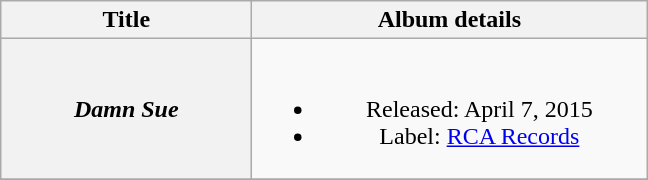<table class="wikitable plainrowheaders" style="text-align:center;">
<tr>
<th scope="col" style="width:10em;">Title</th>
<th scope="col" style="width:16em;">Album details</th>
</tr>
<tr>
<th scope="row"><em>Damn Sue</em></th>
<td><br><ul><li>Released: April 7, 2015</li><li>Label: <a href='#'>RCA Records</a></li></ul></td>
</tr>
<tr>
</tr>
</table>
